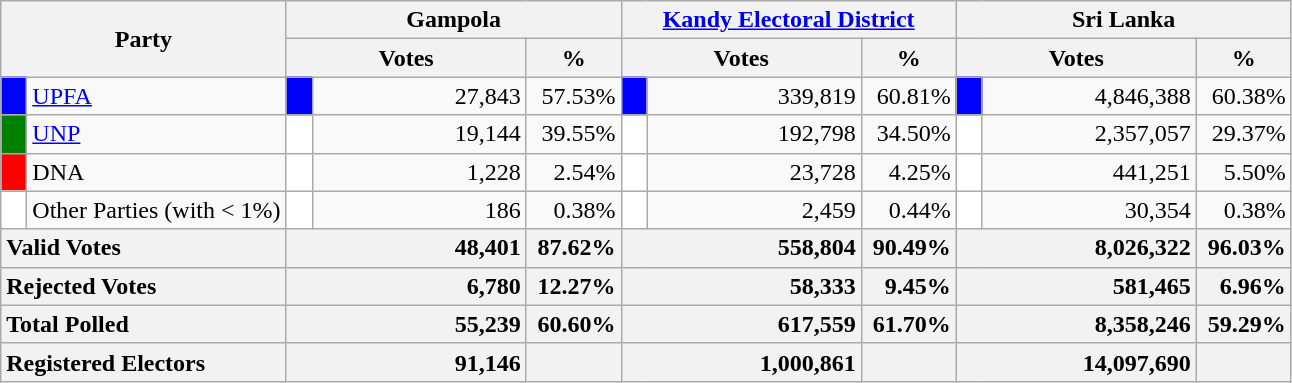<table class="wikitable">
<tr>
<th colspan="2" width="144px"rowspan="2">Party</th>
<th colspan="3" width="216px">Gampola</th>
<th colspan="3" width="216px"><a href='#'>Kandy Electoral District</a></th>
<th colspan="3" width="216px">Sri Lanka</th>
</tr>
<tr>
<th colspan="2" width="144px">Votes</th>
<th>%</th>
<th colspan="2" width="144px">Votes</th>
<th>%</th>
<th colspan="2" width="144px">Votes</th>
<th>%</th>
</tr>
<tr>
<td style="background-color:blue;" width="10px"></td>
<td style="text-align:left;"><a href='#'>UPFA</a></td>
<td style="background-color:blue;" width="10px"></td>
<td style="text-align:right;">27,843</td>
<td style="text-align:right;">57.53%</td>
<td style="background-color:blue;" width="10px"></td>
<td style="text-align:right;">339,819</td>
<td style="text-align:right;">60.81%</td>
<td style="background-color:blue;" width="10px"></td>
<td style="text-align:right;">4,846,388</td>
<td style="text-align:right;">60.38%</td>
</tr>
<tr>
<td style="background-color:green;" width="10px"></td>
<td style="text-align:left;"><a href='#'>UNP</a></td>
<td style="background-color:white;" width="10px"></td>
<td style="text-align:right;">19,144</td>
<td style="text-align:right;">39.55%</td>
<td style="background-color:white;" width="10px"></td>
<td style="text-align:right;">192,798</td>
<td style="text-align:right;">34.50%</td>
<td style="background-color:white;" width="10px"></td>
<td style="text-align:right;">2,357,057</td>
<td style="text-align:right;">29.37%</td>
</tr>
<tr>
<td style="background-color:red;" width="10px"></td>
<td style="text-align:left;">DNA</td>
<td style="background-color:white;" width="10px"></td>
<td style="text-align:right;">1,228</td>
<td style="text-align:right;">2.54%</td>
<td style="background-color:white;" width="10px"></td>
<td style="text-align:right;">23,728</td>
<td style="text-align:right;">4.25%</td>
<td style="background-color:white;" width="10px"></td>
<td style="text-align:right;">441,251</td>
<td style="text-align:right;">5.50%</td>
</tr>
<tr>
<td style="background-color:white;" width="10px"></td>
<td style="text-align:left;">Other Parties (with < 1%)</td>
<td style="background-color:white;" width="10px"></td>
<td style="text-align:right;">186</td>
<td style="text-align:right;">0.38%</td>
<td style="background-color:white;" width="10px"></td>
<td style="text-align:right;">2,459</td>
<td style="text-align:right;">0.44%</td>
<td style="background-color:white;" width="10px"></td>
<td style="text-align:right;">30,354</td>
<td style="text-align:right;">0.38%</td>
</tr>
<tr>
<th colspan="2" width="144px"style="text-align:left;">Valid Votes</th>
<th style="text-align:right;"colspan="2" width="144px">48,401</th>
<th style="text-align:right;">87.62%</th>
<th style="text-align:right;"colspan="2" width="144px">558,804</th>
<th style="text-align:right;">90.49%</th>
<th style="text-align:right;"colspan="2" width="144px">8,026,322</th>
<th style="text-align:right;">96.03%</th>
</tr>
<tr>
<th colspan="2" width="144px"style="text-align:left;">Rejected Votes</th>
<th style="text-align:right;"colspan="2" width="144px">6,780</th>
<th style="text-align:right;">12.27%</th>
<th style="text-align:right;"colspan="2" width="144px">58,333</th>
<th style="text-align:right;">9.45%</th>
<th style="text-align:right;"colspan="2" width="144px">581,465</th>
<th style="text-align:right;">6.96%</th>
</tr>
<tr>
<th colspan="2" width="144px"style="text-align:left;">Total Polled</th>
<th style="text-align:right;"colspan="2" width="144px">55,239</th>
<th style="text-align:right;">60.60%</th>
<th style="text-align:right;"colspan="2" width="144px">617,559</th>
<th style="text-align:right;">61.70%</th>
<th style="text-align:right;"colspan="2" width="144px">8,358,246</th>
<th style="text-align:right;">59.29%</th>
</tr>
<tr>
<th colspan="2" width="144px"style="text-align:left;">Registered Electors</th>
<th style="text-align:right;"colspan="2" width="144px">91,146</th>
<th></th>
<th style="text-align:right;"colspan="2" width="144px">1,000,861</th>
<th></th>
<th style="text-align:right;"colspan="2" width="144px">14,097,690</th>
<th></th>
</tr>
</table>
